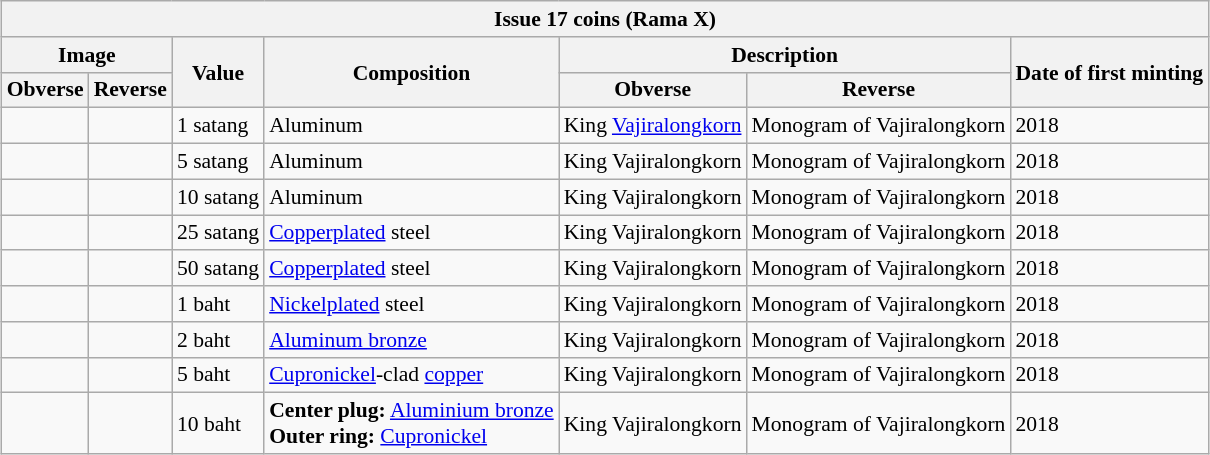<table class="wikitable" style="margin:1em auto; font-size: 90%">
<tr>
<th colspan="7">Issue 17 coins (Rama X)</th>
</tr>
<tr>
<th colspan="2">Image</th>
<th rowspan="2">Value</th>
<th rowspan="2">Composition</th>
<th colspan="2">Description</th>
<th rowspan="2">Date of first minting</th>
</tr>
<tr>
<th>Obverse</th>
<th>Reverse</th>
<th>Obverse</th>
<th>Reverse</th>
</tr>
<tr>
<td align="center"></td>
<td align="center"></td>
<td>1 satang</td>
<td>Aluminum</td>
<td>King <a href='#'>Vajiralongkorn</a></td>
<td>Monogram of Vajiralongkorn</td>
<td>2018</td>
</tr>
<tr>
<td align="center"></td>
<td align="center"></td>
<td>5 satang</td>
<td>Aluminum</td>
<td>King Vajiralongkorn</td>
<td>Monogram of Vajiralongkorn</td>
<td>2018</td>
</tr>
<tr>
<td align="center"></td>
<td align="center"></td>
<td>10 satang</td>
<td>Aluminum</td>
<td>King Vajiralongkorn</td>
<td>Monogram of Vajiralongkorn</td>
<td>2018</td>
</tr>
<tr>
<td align="center"></td>
<td align="center"></td>
<td>25 satang</td>
<td><a href='#'>Copperplated</a> steel</td>
<td>King Vajiralongkorn</td>
<td>Monogram of Vajiralongkorn</td>
<td>2018</td>
</tr>
<tr>
<td align="center"></td>
<td align="center"></td>
<td>50 satang</td>
<td><a href='#'>Copperplated</a> steel</td>
<td>King Vajiralongkorn</td>
<td>Monogram of Vajiralongkorn</td>
<td>2018</td>
</tr>
<tr>
<td align="center"></td>
<td align="center"></td>
<td>1 baht</td>
<td><a href='#'>Nickelplated</a> steel</td>
<td>King Vajiralongkorn</td>
<td>Monogram of Vajiralongkorn</td>
<td>2018</td>
</tr>
<tr>
<td align="center"></td>
<td align="center"></td>
<td>2 baht</td>
<td><a href='#'>Aluminum bronze</a></td>
<td>King Vajiralongkorn</td>
<td>Monogram of Vajiralongkorn</td>
<td>2018</td>
</tr>
<tr>
<td align="center"></td>
<td align="center"></td>
<td>5 baht</td>
<td><a href='#'>Cupronickel</a>-clad <a href='#'>copper</a></td>
<td>King Vajiralongkorn</td>
<td>Monogram of Vajiralongkorn</td>
<td>2018</td>
</tr>
<tr>
<td align="center"></td>
<td align="center"></td>
<td>10 baht</td>
<td><strong>Center plug:</strong> <a href='#'>Aluminium bronze</a><br><strong>Outer ring:</strong> <a href='#'>Cupronickel</a></td>
<td>King Vajiralongkorn</td>
<td>Monogram of Vajiralongkorn</td>
<td>2018</td>
</tr>
</table>
